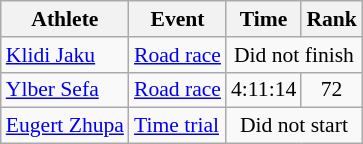<table class="wikitable" style="text-align:center; font-size:90%">
<tr>
<th>Athlete</th>
<th>Event</th>
<th>Time</th>
<th>Rank</th>
</tr>
<tr>
<td align=left><a href='#'>Klidi Jaku</a></td>
<td align=left><a href='#'>Road race</a></td>
<td colspan=2>Did not finish</td>
</tr>
<tr>
<td align=left><a href='#'>Ylber Sefa</a></td>
<td align=left><a href='#'>Road race</a></td>
<td>4:11:14</td>
<td>72</td>
</tr>
<tr>
<td align=left><a href='#'>Eugert Zhupa</a></td>
<td align=left><a href='#'>Time trial</a></td>
<td colspan=2>Did not start</td>
</tr>
</table>
